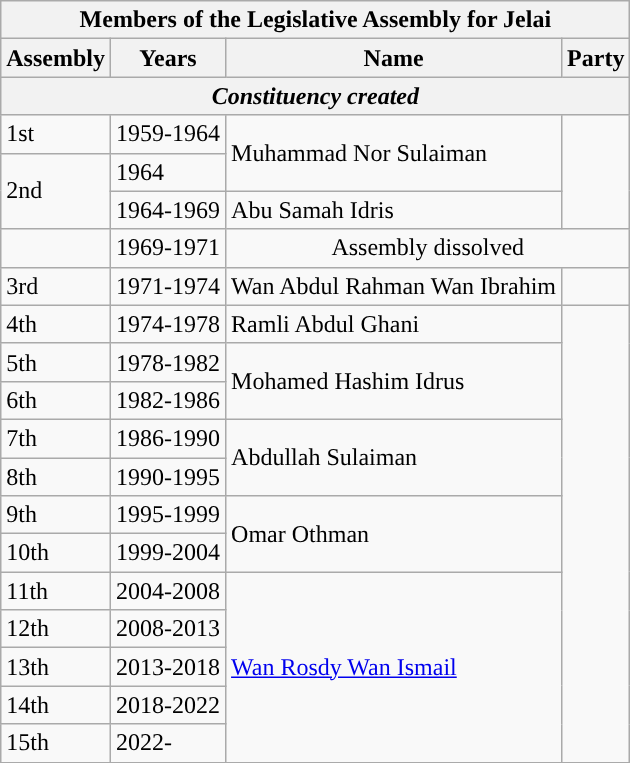<table class="wikitable">
<tr>
<th colspan="4">Members of the Legislative Assembly for Jelai</th>
</tr>
<tr>
<th>Assembly</th>
<th>Years</th>
<th>Name</th>
<th>Party</th>
</tr>
<tr>
<th colspan="4"><em>Constituency created</em></th>
</tr>
<tr>
<td>1st</td>
<td>1959-1964</td>
<td rowspan="2">Muhammad Nor Sulaiman</td>
<td rowspan="3"></td>
</tr>
<tr>
<td rowspan="2">2nd</td>
<td>1964</td>
</tr>
<tr>
<td>1964-1969</td>
<td>Abu Samah Idris</td>
</tr>
<tr>
<td></td>
<td>1969-1971</td>
<td colspan=2 align=center>Assembly dissolved</td>
</tr>
<tr>
<td>3rd</td>
<td>1971-1974</td>
<td>Wan Abdul Rahman Wan Ibrahim</td>
<td></td>
</tr>
<tr>
<td>4th</td>
<td>1974-1978</td>
<td>Ramli Abdul Ghani</td>
<td rowspan="12"></td>
</tr>
<tr>
<td>5th</td>
<td>1978-1982</td>
<td rowspan="2">Mohamed Hashim Idrus</td>
</tr>
<tr>
<td>6th</td>
<td>1982-1986</td>
</tr>
<tr>
<td>7th</td>
<td>1986-1990</td>
<td rowspan="2">Abdullah Sulaiman</td>
</tr>
<tr>
<td>8th</td>
<td>1990-1995</td>
</tr>
<tr>
<td>9th</td>
<td>1995-1999</td>
<td rowspan="2">Omar Othman</td>
</tr>
<tr>
<td>10th</td>
<td>1999-2004</td>
</tr>
<tr>
<td>11th</td>
<td>2004-2008</td>
<td rowspan="5"><a href='#'>Wan Rosdy Wan Ismail</a></td>
</tr>
<tr>
<td>12th</td>
<td>2008-2013</td>
</tr>
<tr>
<td>13th</td>
<td>2013-2018</td>
</tr>
<tr>
<td>14th</td>
<td>2018-2022</td>
</tr>
<tr>
<td>15th</td>
<td>2022-</td>
</tr>
</table>
